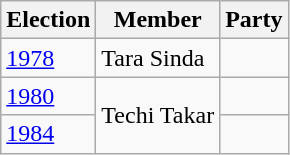<table class="wikitable sortable">
<tr>
<th>Election</th>
<th>Member</th>
<th colspan=2>Party</th>
</tr>
<tr>
<td><a href='#'>1978</a></td>
<td>Tara Sinda</td>
<td></td>
</tr>
<tr>
<td><a href='#'>1980</a></td>
<td rowspan=2>Techi Takar</td>
<td></td>
</tr>
<tr>
<td><a href='#'>1984</a></td>
<td></td>
</tr>
</table>
